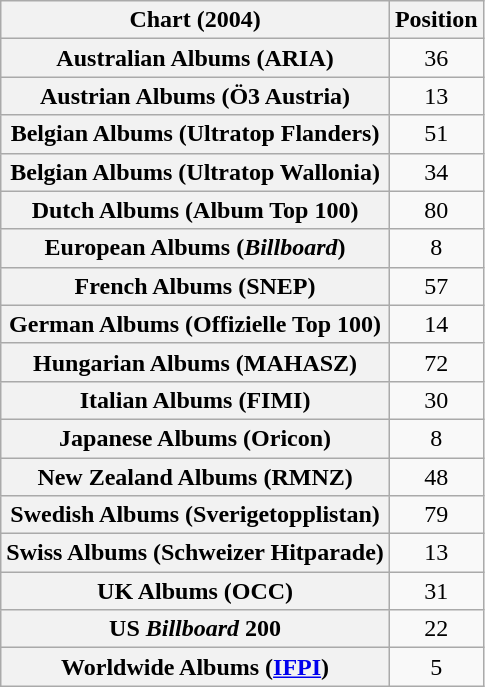<table class="wikitable sortable plainrowheaders" style="text-align:center">
<tr>
<th scope="col">Chart (2004)</th>
<th scope="col">Position</th>
</tr>
<tr>
<th scope="row">Australian Albums (ARIA)</th>
<td>36</td>
</tr>
<tr>
<th scope="row">Austrian Albums (Ö3 Austria)</th>
<td>13</td>
</tr>
<tr>
<th scope="row">Belgian Albums (Ultratop Flanders)</th>
<td>51</td>
</tr>
<tr>
<th scope="row">Belgian Albums (Ultratop Wallonia)</th>
<td>34</td>
</tr>
<tr>
<th scope="row">Dutch Albums (Album Top 100)</th>
<td>80</td>
</tr>
<tr>
<th scope="row">European Albums (<em>Billboard</em>)</th>
<td>8</td>
</tr>
<tr>
<th scope="row">French Albums (SNEP)</th>
<td>57</td>
</tr>
<tr>
<th scope="row">German Albums (Offizielle Top 100)</th>
<td>14</td>
</tr>
<tr>
<th scope="row">Hungarian Albums (MAHASZ)</th>
<td>72</td>
</tr>
<tr>
<th scope="row">Italian Albums (FIMI)</th>
<td>30</td>
</tr>
<tr>
<th scope="row">Japanese Albums (Oricon)</th>
<td>8</td>
</tr>
<tr>
<th scope="row">New Zealand Albums (RMNZ)</th>
<td>48</td>
</tr>
<tr>
<th scope="row">Swedish Albums (Sverigetopplistan)</th>
<td>79</td>
</tr>
<tr>
<th scope="row">Swiss Albums (Schweizer Hitparade)</th>
<td>13</td>
</tr>
<tr>
<th scope="row">UK Albums (OCC)</th>
<td>31</td>
</tr>
<tr>
<th scope="row">US <em>Billboard</em> 200</th>
<td>22</td>
</tr>
<tr>
<th scope="row">Worldwide Albums (<a href='#'>IFPI</a>)</th>
<td>5</td>
</tr>
</table>
